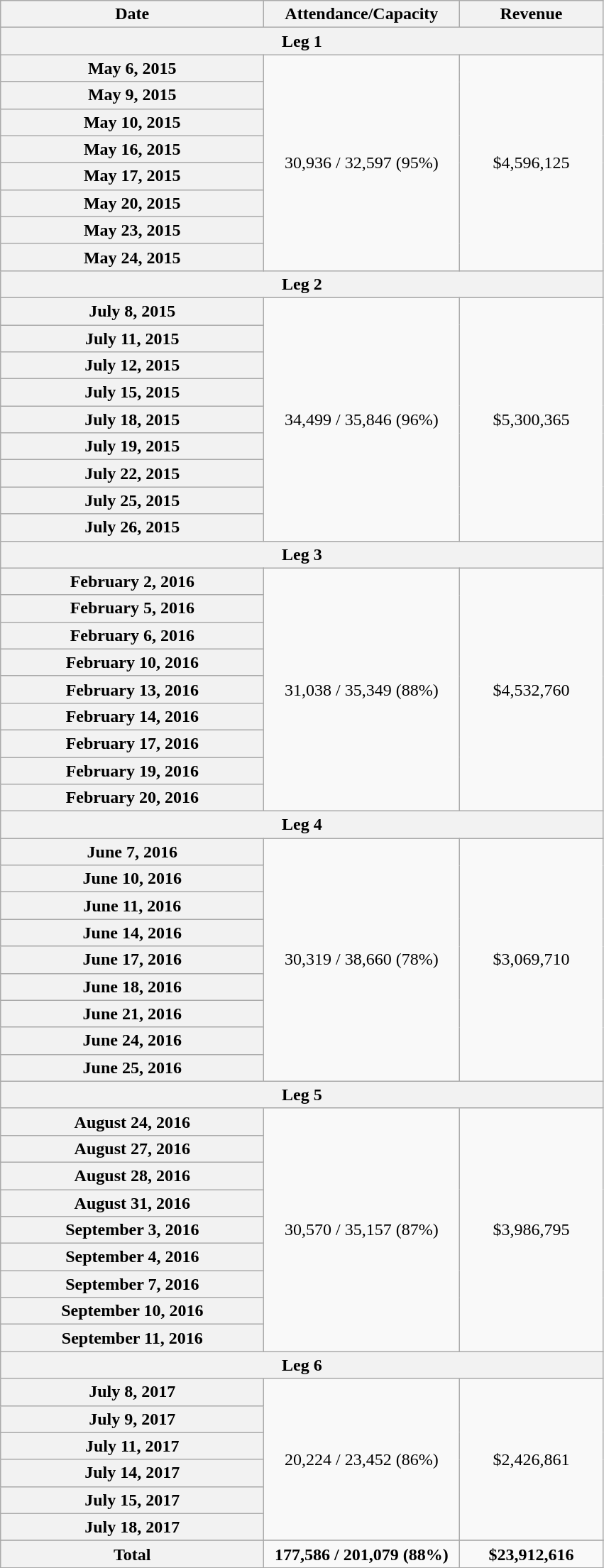<table class="wikitable plainrowheaders" style="text-align:center;">
<tr>
<th scope="col" style="width:15em;">Date</th>
<th scope="col" style="width:11em;">Attendance/Capacity</th>
<th scope="col" style="width:8em;">Revenue</th>
</tr>
<tr>
<th colspan="3">Leg 1</th>
</tr>
<tr>
<th scope="row" style="text-align:center;">May 6, 2015</th>
<td rowspan="8">30,936 / 32,597 (95%)</td>
<td rowspan="8">$4,596,125</td>
</tr>
<tr>
<th scope="row" style="text-align:center;">May 9, 2015</th>
</tr>
<tr>
<th scope="row" style="text-align:center;">May 10, 2015</th>
</tr>
<tr>
<th scope="row" style="text-align:center;">May 16, 2015</th>
</tr>
<tr>
<th scope="row" style="text-align:center;">May 17, 2015</th>
</tr>
<tr>
<th scope="row" style="text-align:center;">May 20, 2015</th>
</tr>
<tr>
<th scope="row" style="text-align:center;">May 23, 2015</th>
</tr>
<tr>
<th scope="row" style="text-align:center;">May 24, 2015</th>
</tr>
<tr>
<th colspan="3">Leg 2</th>
</tr>
<tr>
<th scope="row" style="text-align:center;">July 8, 2015</th>
<td rowspan="9">34,499 / 35,846 (96%)</td>
<td rowspan="9">$5,300,365</td>
</tr>
<tr>
<th scope="row" style="text-align:center;">July 11, 2015</th>
</tr>
<tr>
<th scope="row" style="text-align:center;">July 12, 2015</th>
</tr>
<tr>
<th scope="row" style="text-align:center;">July 15, 2015</th>
</tr>
<tr>
<th scope="row" style="text-align:center;">July 18, 2015</th>
</tr>
<tr>
<th scope="row" style="text-align:center;">July 19, 2015</th>
</tr>
<tr>
<th scope="row" style="text-align:center;">July 22, 2015</th>
</tr>
<tr>
<th scope="row" style="text-align:center;">July 25, 2015</th>
</tr>
<tr>
<th scope="row" style="text-align:center;">July 26, 2015</th>
</tr>
<tr>
<th colspan="3">Leg 3</th>
</tr>
<tr>
<th scope="row" style="text-align:center;">February 2, 2016</th>
<td rowspan="9">31,038 / 35,349 (88%)</td>
<td rowspan="9">$4,532,760</td>
</tr>
<tr>
<th scope="row" style="text-align:center;">February 5, 2016</th>
</tr>
<tr>
<th scope="row" style="text-align:center;">February 6, 2016</th>
</tr>
<tr>
<th scope="row" style="text-align:center;">February 10, 2016</th>
</tr>
<tr>
<th scope="row" style="text-align:center;">February 13, 2016</th>
</tr>
<tr>
<th scope="row" style="text-align:center;">February 14, 2016</th>
</tr>
<tr>
<th scope="row" style="text-align:center;">February 17, 2016</th>
</tr>
<tr>
<th scope="row" style="text-align:center;">February 19, 2016</th>
</tr>
<tr>
<th scope="row" style="text-align:center;">February 20, 2016</th>
</tr>
<tr>
<th colspan="3">Leg 4</th>
</tr>
<tr>
<th scope="row" style="text-align:center;">June 7, 2016</th>
<td rowspan="9">30,319 / 38,660 (78%)</td>
<td rowspan="9">$3,069,710</td>
</tr>
<tr>
<th scope="row" style="text-align:center;">June 10, 2016</th>
</tr>
<tr>
<th scope="row" style="text-align:center;">June 11, 2016</th>
</tr>
<tr>
<th scope="row" style="text-align:center;">June 14, 2016</th>
</tr>
<tr>
<th scope="row" style="text-align:center;">June 17, 2016</th>
</tr>
<tr>
<th scope="row" style="text-align:center;">June 18, 2016</th>
</tr>
<tr>
<th scope="row" style="text-align:center;">June 21, 2016</th>
</tr>
<tr>
<th scope="row" style="text-align:center;">June 24, 2016</th>
</tr>
<tr>
<th scope="row" style="text-align:center;">June 25, 2016</th>
</tr>
<tr>
<th colspan="3">Leg 5</th>
</tr>
<tr>
<th scope="row" style="text-align:center;">August 24, 2016</th>
<td rowspan="9">30,570 / 35,157 (87%)</td>
<td rowspan="9">$3,986,795</td>
</tr>
<tr>
<th scope="row" style="text-align:center;">August 27, 2016</th>
</tr>
<tr>
<th scope="row" style="text-align:center;">August 28, 2016</th>
</tr>
<tr>
<th scope="row" style="text-align:center;">August 31, 2016</th>
</tr>
<tr>
<th scope="row" style="text-align:center;">September 3, 2016</th>
</tr>
<tr>
<th scope="row" style="text-align:center;">September 4, 2016</th>
</tr>
<tr>
<th scope="row" style="text-align:center;">September 7, 2016</th>
</tr>
<tr>
<th scope="row" style="text-align:center;">September 10, 2016</th>
</tr>
<tr>
<th scope="row" style="text-align:center;">September 11, 2016</th>
</tr>
<tr>
<th colspan="3">Leg 6</th>
</tr>
<tr>
<th scope="row" style="text-align:center;">July 8, 2017</th>
<td rowspan="6">20,224 / 23,452 (86%)</td>
<td rowspan="6">$2,426,861</td>
</tr>
<tr>
<th scope="row" style="text-align:center;">July 9, 2017</th>
</tr>
<tr>
<th scope="row" style="text-align:center;">July 11, 2017</th>
</tr>
<tr>
<th scope="row" style="text-align:center;">July 14, 2017</th>
</tr>
<tr>
<th scope="row" style="text-align:center;">July 15, 2017</th>
</tr>
<tr>
<th scope="row" style="text-align:center;">July 18, 2017</th>
</tr>
<tr>
</tr>
<tr class="sortbottom">
<th colspan="`"><strong>Total</strong></th>
<td><strong>177,586 / 201,079 (88%)</strong></td>
<td><strong>$23,912,616</strong></td>
</tr>
</table>
